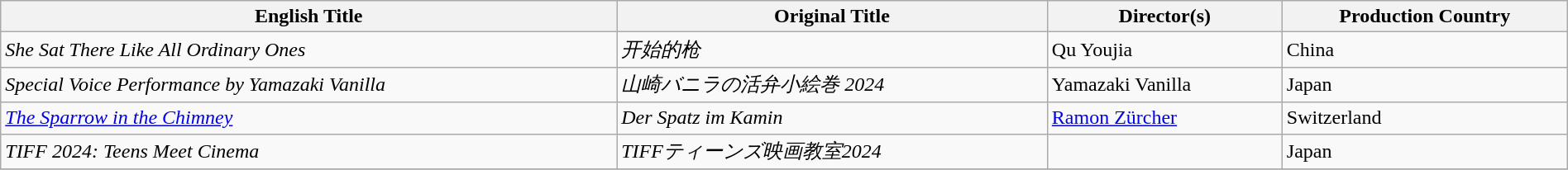<table class="sortable wikitable" style="width:100%; margin-bottom:4px">
<tr>
<th>English Title</th>
<th>Original Title</th>
<th>Director(s)</th>
<th>Production Country</th>
</tr>
<tr>
<td><em>She Sat There Like All Ordinary Ones</em></td>
<td><em>开始的枪</em></td>
<td>Qu Youjia</td>
<td>China</td>
</tr>
<tr>
<td><em>Special Voice Performance by Yamazaki Vanilla</em></td>
<td><em>山崎バニラの活弁小絵巻 2024</em></td>
<td>Yamazaki Vanilla</td>
<td>Japan</td>
</tr>
<tr>
<td><em><a href='#'>The Sparrow in the Chimney</a></em></td>
<td><em>Der Spatz im Kamin</em></td>
<td><a href='#'>Ramon Zürcher</a></td>
<td>Switzerland</td>
</tr>
<tr>
<td><em>TIFF 2024: Teens Meet Cinema</em></td>
<td><em>TIFFティーンズ映画教室2024</em></td>
<td></td>
<td>Japan</td>
</tr>
<tr>
</tr>
</table>
